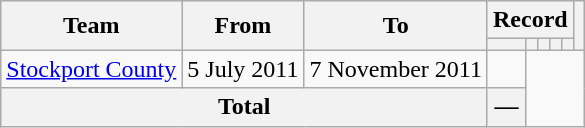<table class=wikitable style="text-align: center">
<tr>
<th rowspan=2>Team</th>
<th rowspan=2>From</th>
<th rowspan=2>To</th>
<th colspan=5>Record</th>
<th rowspan=2></th>
</tr>
<tr>
<th></th>
<th></th>
<th></th>
<th></th>
<th></th>
</tr>
<tr>
<td align=left><a href='#'>Stockport County</a></td>
<td align=left>5 July 2011</td>
<td align=left>7 November 2011<br></td>
<td></td>
</tr>
<tr>
<th colspan=3>Total<br></th>
<th>—</th>
</tr>
</table>
